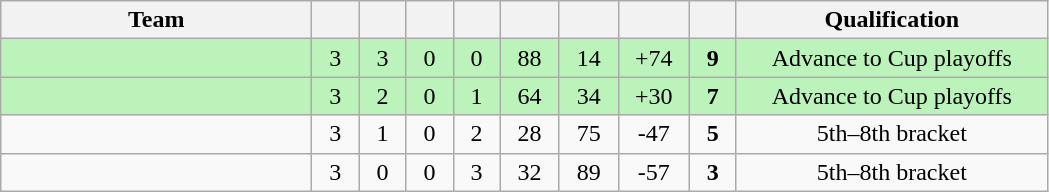<table class="wikitable" style="text-align:center">
<tr>
<th style="width:12.5em">Team</th>
<th style="width:1.5em;"></th>
<th style="width:1.5em;"></th>
<th style="width:1.5em;"></th>
<th style="width:1.5em;"></th>
<th style="width:2.0em;"></th>
<th style="width:2.0em;"></th>
<th style="width:2.5em;"></th>
<th style="width:1.5em;"></th>
<th style="width:12.5em">Qualification</th>
</tr>
<tr bgcolor=#bbf3bb>
<td align=left></td>
<td>3</td>
<td>3</td>
<td>0</td>
<td>0</td>
<td>88</td>
<td>14</td>
<td>+74</td>
<td><strong>9</strong></td>
<td>Advance to Cup playoffs</td>
</tr>
<tr bgcolor=#bbf3bb>
<td align=left></td>
<td>3</td>
<td>2</td>
<td>0</td>
<td>1</td>
<td>64</td>
<td>34</td>
<td>+30</td>
<td><strong>7</strong></td>
<td>Advance to Cup playoffs</td>
</tr>
<tr>
<td align=left></td>
<td>3</td>
<td>1</td>
<td>0</td>
<td>2</td>
<td>28</td>
<td>75</td>
<td>-47</td>
<td><strong>5</strong></td>
<td>5th–8th bracket</td>
</tr>
<tr>
<td align=left></td>
<td>3</td>
<td>0</td>
<td>0</td>
<td>3</td>
<td>32</td>
<td>89</td>
<td>-57</td>
<td><strong>3</strong></td>
<td>5th–8th bracket</td>
</tr>
</table>
